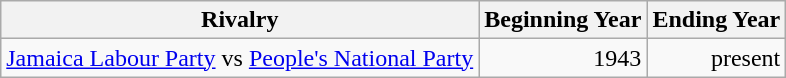<table class="wikitable sortable">
<tr>
<th>Rivalry</th>
<th>Beginning Year</th>
<th>Ending Year</th>
</tr>
<tr>
<td><a href='#'>Jamaica Labour Party</a> vs <a href='#'>People's National Party</a></td>
<td style="text-align:right;">1943</td>
<td style="text-align:right;">present</td>
</tr>
</table>
